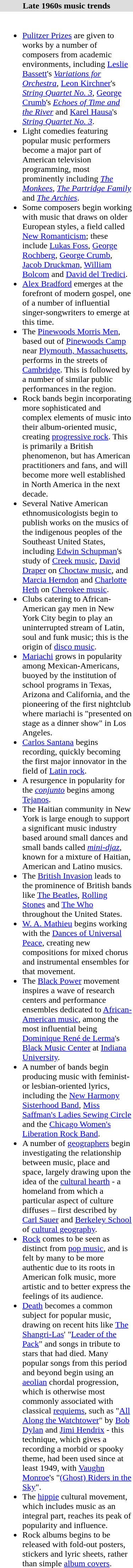<table align="right" border="0" cellpadding="2" width=250 cellspacing="0" style="margin-left:0.5em;" class="toccolours">
<tr>
<th style="background:#ddd;">Late 1960s music trends</th>
</tr>
<tr>
<td><br><ul><li><a href='#'>Pulitzer Prizes</a> are given to works by a number of composers from academic environments, including <a href='#'>Leslie Bassett</a>'s <em><a href='#'>Variations for Orchestra</a></em>, <a href='#'>Leon Kirchner</a>'s <em><a href='#'>String Quartet No. 3</a></em>, <a href='#'>George Crumb</a>'s <em><a href='#'>Echoes of Time and the River</a></em> and <a href='#'>Karel Hausa</a>'s <em><a href='#'>String Quartet No. 3</a></em>.</li><li>Light comedies featuring popular music performers become a major part of American television programming, most prominently including <em><a href='#'>The Monkees</a></em>, <em><a href='#'>The Partridge Family</a></em> and <em><a href='#'>The Archies</a></em>.</li><li>Some composers begin working with music that draws on older European styles, a field called <a href='#'>New Romanticism</a>; these include <a href='#'>Lukas Foss</a>, <a href='#'>George Rochberg</a>, <a href='#'>George Crumb</a>, <a href='#'>Jacob Druckman</a>, <a href='#'>William Bolcom</a> and <a href='#'>David del Tredici</a>.</li><li><a href='#'>Alex Bradford</a> emerges at the forefront of modern gospel, one of a number of influential singer-songwriters to emerge at this time.</li><li>The <a href='#'>Pinewoods Morris Men</a>, based out of <a href='#'>Pinewoods Camp</a> near <a href='#'>Plymouth, Massachusetts</a>, performs in the streets of <a href='#'>Cambridge</a>. This is followed by a number of similar public performances in the region.</li><li>Rock bands begin incorporating more sophisticated and complex elements of music into their album-oriented music, creating <a href='#'>progressive rock</a>. This is primarily a British phenomenon, but has American practitioners and fans, and will become more well established in North America in the next decade.</li><li>Several Native American ethnomusicologists begin to publish works on the musics of the indigenous peoples of the Southeast United States, including <a href='#'>Edwin Schupman</a>'s study of <a href='#'>Creek music</a>, <a href='#'>David Draper</a> on <a href='#'>Choctaw music</a>, and <a href='#'>Marcia Herndon</a> and <a href='#'>Charlotte Heth</a> on <a href='#'>Cherokee music</a>.</li><li>Clubs catering to African-American gay men in New York City begin to play an uninterrupted stream of Latin, soul and funk music; this is the origin of <a href='#'>disco music</a>.</li><li><a href='#'>Mariachi</a> grows in popularity among Mexican-Americans, buoyed by the institution of school programs in Texas, Arizona and California, and the pioneering of the first nightclub where mariachi is "presented on stage as a dinner show" in Los Angeles.</li><li><a href='#'>Carlos Santana</a> begins recording, quickly becoming the first major innovator in the field of <a href='#'>Latin rock</a>.</li><li>A resurgence in popularity for the <em><a href='#'>conjunto</a></em> begins among <a href='#'>Tejanos</a>.</li><li>The Haitian community in New York is large enough to support a significant music industry based around small dances and small bands called <em><a href='#'>mini-djaz</a></em>, known for a mixture of Haitian, American and Latino musics.</li><li>The <a href='#'>British Invasion</a> leads to the prominence of British bands like <a href='#'>The Beatles</a>, <a href='#'>Rolling Stones</a> and <a href='#'>The Who</a> throughout the United States.</li><li><a href='#'>W. A. Mathieu</a> begins working with the <a href='#'>Dances of Universal Peace</a>, creating new compositions for mixed chorus and instrumental ensembles for that movement.</li><li>The <a href='#'>Black Power</a> movement inspires a wave of research centers and performance ensembles dedicated to <a href='#'>African-American music</a>, among the most influential being <a href='#'>Dominique René de Lerma</a>'s <a href='#'>Black Music Center</a> at <a href='#'>Indiana University</a>.</li><li>A number of bands begin producing music with feminist- or lesbian-oriented lyrics, including the <a href='#'>New Harmony Sisterhood Band</a>, <a href='#'>Miss Saffman's Ladies Sewing Circle</a> and the <a href='#'>Chicago Women's Liberation Rock Band</a>.</li><li>A number of <a href='#'>geographers</a> begin investigating the relationship between music, place and space, largely drawing upon the idea of the <a href='#'>cultural hearth</a> - a homeland from which a particular aspect of culture diffuses – first described by <a href='#'>Carl Sauer</a> and <a href='#'>Berkeley School</a> of <a href='#'>cultural geography</a>.</li><li><a href='#'>Rock</a> comes to be seen as distinct from <a href='#'>pop music</a>, and is felt by many to be more authentic due to its roots in American folk music, more artistic and to better express the feelings of its audience.</li><li><a href='#'>Death</a> becomes a common subject for popular music, drawing on recent hits like <a href='#'>The Shangri-Las</a>' "<a href='#'>Leader of the Pack</a>" and songs in tribute to stars that had died. Many popular songs from this period and beyond begin using an <a href='#'>aeolian</a> chordal progression, which is otherwise most commonly associated with classical <a href='#'>requiems</a>, such as "<a href='#'>All Along the Watchtower</a>" by <a href='#'>Bob Dylan</a> and <a href='#'>Jimi Hendrix</a> - this technique, which gives a recording a morbid or spooky theme, had been used since at least 1949, with <a href='#'>Vaughn Monroe</a>'s "<a href='#'>(Ghost) Riders in the Sky</a>".</li><li>The <a href='#'>hippie</a> cultural movement, which includes music as an integral part, reaches its peak of popularity and influence.</li><li>Rock albums begins to be released with fold-out posters, stickers and lyric sheets, rather than simple <a href='#'>album covers</a>.</li></ul></td>
</tr>
</table>
